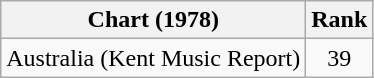<table class="wikitable">
<tr>
<th>Chart (1978)</th>
<th>Rank</th>
</tr>
<tr>
<td>Australia (Kent Music Report)</td>
<td style="text-align:center;">39</td>
</tr>
</table>
